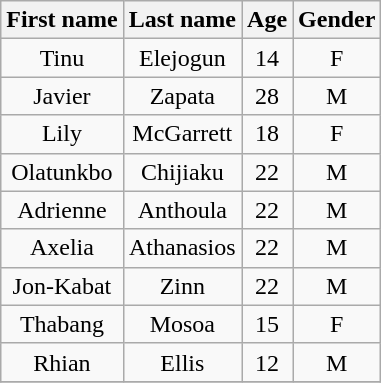<table class="wikitable" style="text-align:center">
<tr>
<th>First name</th>
<th>Last name</th>
<th>Age</th>
<th>Gender</th>
</tr>
<tr>
<td>Tinu</td>
<td>Elejogun</td>
<td>14</td>
<td>F</td>
</tr>
<tr>
<td>Javier</td>
<td>Zapata</td>
<td>28</td>
<td>M</td>
</tr>
<tr>
<td>Lily</td>
<td>McGarrett</td>
<td>18</td>
<td>F</td>
</tr>
<tr>
<td>Olatunkbo</td>
<td>Chijiaku</td>
<td>22</td>
<td>M</td>
</tr>
<tr>
<td>Adrienne</td>
<td>Anthoula</td>
<td>22</td>
<td>M</td>
</tr>
<tr>
<td>Axelia</td>
<td>Athanasios</td>
<td>22</td>
<td>M</td>
</tr>
<tr>
<td>Jon-Kabat</td>
<td>Zinn</td>
<td>22</td>
<td>M</td>
</tr>
<tr>
<td>Thabang</td>
<td>Mosoa</td>
<td>15</td>
<td>F</td>
</tr>
<tr>
<td>Rhian</td>
<td>Ellis</td>
<td>12</td>
<td>M</td>
</tr>
<tr>
</tr>
</table>
